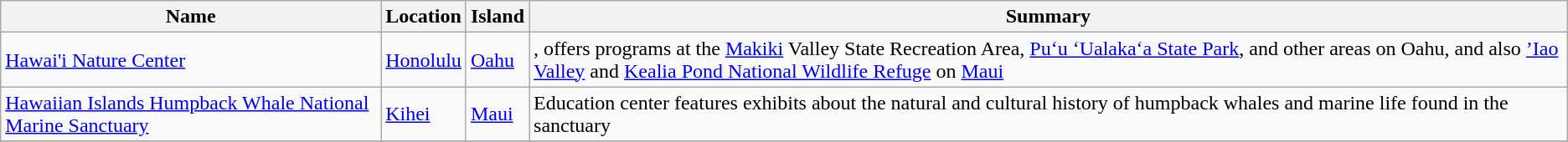<table class="wikitable">
<tr>
<th>Name</th>
<th>Location</th>
<th>Island</th>
<th>Summary</th>
</tr>
<tr>
<td><a href='#'>Hawai'i Nature Center</a></td>
<td><a href='#'>Honolulu</a></td>
<td><a href='#'>Oahu</a></td>
<td>, offers programs at the <a href='#'>Makiki</a> Valley State Recreation Area, <a href='#'>Pu‘u ‘Ualaka‘a State Park</a>, and other areas on Oahu, and also <a href='#'>’Iao Valley</a> and <a href='#'>Kealia Pond National Wildlife Refuge</a> on <a href='#'>Maui</a></td>
</tr>
<tr>
<td><a href='#'>Hawaiian Islands Humpback Whale National Marine Sanctuary</a></td>
<td><a href='#'>Kihei</a></td>
<td><a href='#'>Maui</a></td>
<td>Education center features exhibits about the natural and cultural history of humpback whales and marine life found in the sanctuary</td>
</tr>
<tr>
</tr>
</table>
